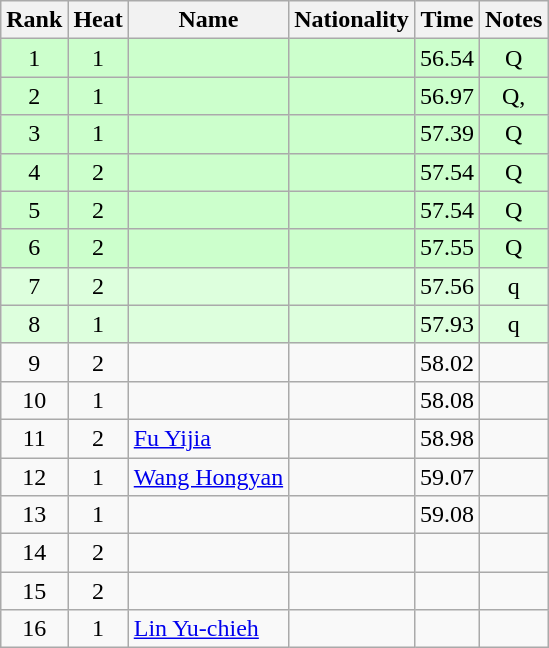<table class="wikitable sortable" style="text-align:center">
<tr>
<th>Rank</th>
<th>Heat</th>
<th>Name</th>
<th>Nationality</th>
<th>Time</th>
<th>Notes</th>
</tr>
<tr bgcolor=ccffcc>
<td>1</td>
<td>1</td>
<td align=left></td>
<td align=left></td>
<td>56.54</td>
<td>Q</td>
</tr>
<tr bgcolor=ccffcc>
<td>2</td>
<td>1</td>
<td align=left></td>
<td align=left></td>
<td>56.97</td>
<td>Q, </td>
</tr>
<tr bgcolor=ccffcc>
<td>3</td>
<td>1</td>
<td align=left></td>
<td align=left></td>
<td>57.39</td>
<td>Q</td>
</tr>
<tr bgcolor=ccffcc>
<td>4</td>
<td>2</td>
<td align=left></td>
<td align=left></td>
<td>57.54</td>
<td>Q</td>
</tr>
<tr bgcolor=ccffcc>
<td>5</td>
<td>2</td>
<td align=left></td>
<td align=left></td>
<td>57.54</td>
<td>Q</td>
</tr>
<tr bgcolor=ccffcc>
<td>6</td>
<td>2</td>
<td align=left></td>
<td align=left></td>
<td>57.55</td>
<td>Q</td>
</tr>
<tr bgcolor=ddffdd>
<td>7</td>
<td>2</td>
<td align=left></td>
<td align=left></td>
<td>57.56</td>
<td>q</td>
</tr>
<tr bgcolor=ddffdd>
<td>8</td>
<td>1</td>
<td align=left></td>
<td align=left></td>
<td>57.93</td>
<td>q</td>
</tr>
<tr>
<td>9</td>
<td>2</td>
<td align=left></td>
<td align=left></td>
<td>58.02</td>
<td></td>
</tr>
<tr>
<td>10</td>
<td>1</td>
<td align=left></td>
<td align=left></td>
<td>58.08</td>
<td></td>
</tr>
<tr>
<td>11</td>
<td>2</td>
<td align=left><a href='#'>Fu Yijia</a></td>
<td align=left></td>
<td>58.98</td>
<td></td>
</tr>
<tr>
<td>12</td>
<td>1</td>
<td align=left><a href='#'>Wang Hongyan</a></td>
<td align=left></td>
<td>59.07</td>
<td></td>
</tr>
<tr>
<td>13</td>
<td>1</td>
<td align=left></td>
<td align=left></td>
<td>59.08</td>
<td></td>
</tr>
<tr>
<td>14</td>
<td>2</td>
<td align=left></td>
<td align=left></td>
<td></td>
<td></td>
</tr>
<tr>
<td>15</td>
<td>2</td>
<td align=left></td>
<td align=left></td>
<td></td>
<td></td>
</tr>
<tr>
<td>16</td>
<td>1</td>
<td align=left><a href='#'>Lin Yu-chieh</a></td>
<td align=left></td>
<td></td>
<td></td>
</tr>
</table>
